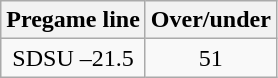<table class="wikitable">
<tr align="center">
<th style=>Pregame line</th>
<th style=>Over/under</th>
</tr>
<tr align="center">
<td>SDSU –21.5</td>
<td>51</td>
</tr>
</table>
